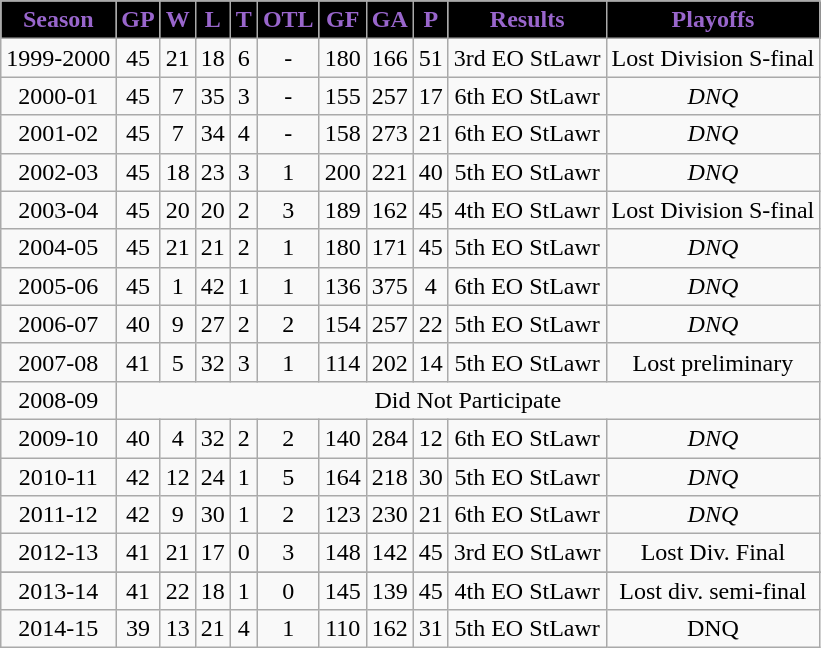<table class="wikitable">
<tr align="center" style="color: #9966CC" bgcolor="#000000">
<td><strong>Season</strong></td>
<td><strong>GP</strong></td>
<td><strong>W</strong></td>
<td><strong>L</strong></td>
<td><strong>T</strong></td>
<td><strong>OTL</strong></td>
<td><strong>GF</strong></td>
<td><strong>GA</strong></td>
<td><strong>P</strong></td>
<td><strong>Results</strong></td>
<td><strong>Playoffs</strong></td>
</tr>
<tr align="center">
<td>1999-2000</td>
<td>45</td>
<td>21</td>
<td>18</td>
<td>6</td>
<td>-</td>
<td>180</td>
<td>166</td>
<td>51</td>
<td>3rd EO StLawr</td>
<td>Lost Division S-final</td>
</tr>
<tr align="center">
<td>2000-01</td>
<td>45</td>
<td>7</td>
<td>35</td>
<td>3</td>
<td>-</td>
<td>155</td>
<td>257</td>
<td>17</td>
<td>6th EO StLawr</td>
<td><em>DNQ</em></td>
</tr>
<tr align="center">
<td>2001-02</td>
<td>45</td>
<td>7</td>
<td>34</td>
<td>4</td>
<td>-</td>
<td>158</td>
<td>273</td>
<td>21</td>
<td>6th EO StLawr</td>
<td><em>DNQ</em></td>
</tr>
<tr align="center">
<td>2002-03</td>
<td>45</td>
<td>18</td>
<td>23</td>
<td>3</td>
<td>1</td>
<td>200</td>
<td>221</td>
<td>40</td>
<td>5th EO StLawr</td>
<td><em>DNQ</em></td>
</tr>
<tr align="center">
<td>2003-04</td>
<td>45</td>
<td>20</td>
<td>20</td>
<td>2</td>
<td>3</td>
<td>189</td>
<td>162</td>
<td>45</td>
<td>4th EO StLawr</td>
<td>Lost Division S-final</td>
</tr>
<tr align="center">
<td>2004-05</td>
<td>45</td>
<td>21</td>
<td>21</td>
<td>2</td>
<td>1</td>
<td>180</td>
<td>171</td>
<td>45</td>
<td>5th EO StLawr</td>
<td><em>DNQ</em></td>
</tr>
<tr align="center">
<td>2005-06</td>
<td>45</td>
<td>1</td>
<td>42</td>
<td>1</td>
<td>1</td>
<td>136</td>
<td>375</td>
<td>4</td>
<td>6th EO StLawr</td>
<td><em>DNQ</em></td>
</tr>
<tr align="center">
<td>2006-07</td>
<td>40</td>
<td>9</td>
<td>27</td>
<td>2</td>
<td>2</td>
<td>154</td>
<td>257</td>
<td>22</td>
<td>5th EO StLawr</td>
<td><em>DNQ</em></td>
</tr>
<tr align="center">
<td>2007-08</td>
<td>41</td>
<td>5</td>
<td>32</td>
<td>3</td>
<td>1</td>
<td>114</td>
<td>202</td>
<td>14</td>
<td>5th EO StLawr</td>
<td>Lost preliminary</td>
</tr>
<tr align="center">
<td>2008-09</td>
<td colspan="11">Did Not Participate</td>
</tr>
<tr align="center">
<td>2009-10</td>
<td>40</td>
<td>4</td>
<td>32</td>
<td>2</td>
<td>2</td>
<td>140</td>
<td>284</td>
<td>12</td>
<td>6th EO StLawr</td>
<td><em>DNQ</em></td>
</tr>
<tr align="center">
<td>2010-11</td>
<td>42</td>
<td>12</td>
<td>24</td>
<td>1</td>
<td>5</td>
<td>164</td>
<td>218</td>
<td>30</td>
<td>5th EO StLawr</td>
<td><em>DNQ</em></td>
</tr>
<tr align="center">
<td>2011-12</td>
<td>42</td>
<td>9</td>
<td>30</td>
<td>1</td>
<td>2</td>
<td>123</td>
<td>230</td>
<td>21</td>
<td>6th EO StLawr</td>
<td><em>DNQ</em></td>
</tr>
<tr align="center">
<td>2012-13</td>
<td>41</td>
<td>21</td>
<td>17</td>
<td>0</td>
<td>3</td>
<td>148</td>
<td>142</td>
<td>45</td>
<td>3rd EO StLawr</td>
<td>Lost Div. Final</td>
</tr>
<tr align="center" style="color: #9966CC" bgcolor="#000000">
</tr>
<tr align="center">
<td>2013-14</td>
<td>41</td>
<td>22</td>
<td>18</td>
<td>1</td>
<td>0</td>
<td>145</td>
<td>139</td>
<td>45</td>
<td>4th EO StLawr</td>
<td>Lost div. semi-final</td>
</tr>
<tr align="center">
<td>2014-15</td>
<td>39</td>
<td>13</td>
<td>21</td>
<td>4</td>
<td>1</td>
<td>110</td>
<td>162</td>
<td>31</td>
<td>5th EO StLawr</td>
<td>DNQ</td>
</tr>
</table>
